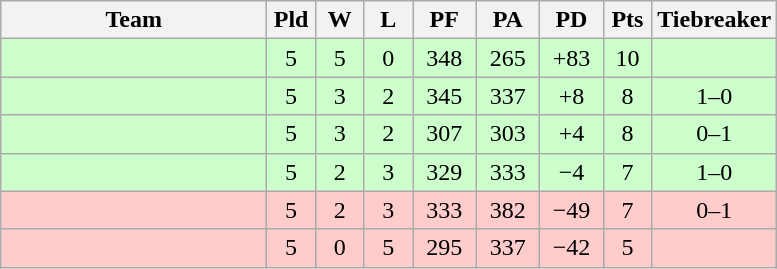<table class="wikitable" style="text-align:center;">
<tr>
<th width=170>Team</th>
<th width=25>Pld</th>
<th width=25>W</th>
<th width=25>L</th>
<th width=35>PF</th>
<th width=35>PA</th>
<th width=35>PD</th>
<th width=25>Pts</th>
<th width=50>Tiebreaker</th>
</tr>
<tr bgcolor=ccffcc>
<td align="left"></td>
<td>5</td>
<td>5</td>
<td>0</td>
<td>348</td>
<td>265</td>
<td>+83</td>
<td>10</td>
<td></td>
</tr>
<tr bgcolor=ccffcc>
<td align="left"></td>
<td>5</td>
<td>3</td>
<td>2</td>
<td>345</td>
<td>337</td>
<td>+8</td>
<td>8</td>
<td>1–0</td>
</tr>
<tr bgcolor=ccffcc>
<td align="left"></td>
<td>5</td>
<td>3</td>
<td>2</td>
<td>307</td>
<td>303</td>
<td>+4</td>
<td>8</td>
<td>0–1</td>
</tr>
<tr bgcolor=ccffcc>
<td align="left"></td>
<td>5</td>
<td>2</td>
<td>3</td>
<td>329</td>
<td>333</td>
<td>−4</td>
<td>7</td>
<td>1–0</td>
</tr>
<tr bgcolor=ffcccc>
<td align="left"></td>
<td>5</td>
<td>2</td>
<td>3</td>
<td>333</td>
<td>382</td>
<td>−49</td>
<td>7</td>
<td>0–1</td>
</tr>
<tr bgcolor=ffcccc>
<td align="left"></td>
<td>5</td>
<td>0</td>
<td>5</td>
<td>295</td>
<td>337</td>
<td>−42</td>
<td>5</td>
<td></td>
</tr>
</table>
